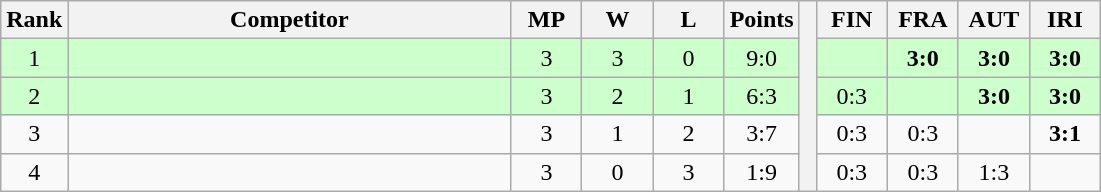<table class="wikitable" style="text-align:center">
<tr>
<th>Rank</th>
<th style="width:18em">Competitor</th>
<th style="width:2.5em">MP</th>
<th style="width:2.5em">W</th>
<th style="width:2.5em">L</th>
<th>Points</th>
<th rowspan="5"> </th>
<th style="width:2.5em">FIN</th>
<th style="width:2.5em">FRA</th>
<th style="width:2.5em">AUT</th>
<th style="width:2.5em">IRI</th>
</tr>
<tr style="background:#cfc;">
<td>1</td>
<td style="text-align:left"></td>
<td>3</td>
<td>3</td>
<td>0</td>
<td>9:0</td>
<td></td>
<td><strong>3:0</strong></td>
<td><strong>3:0</strong></td>
<td><strong>3:0</strong></td>
</tr>
<tr style="background:#cfc;">
<td>2</td>
<td style="text-align:left"></td>
<td>3</td>
<td>2</td>
<td>1</td>
<td>6:3</td>
<td>0:3</td>
<td></td>
<td><strong>3:0</strong></td>
<td><strong>3:0</strong></td>
</tr>
<tr>
<td>3</td>
<td style="text-align:left"></td>
<td>3</td>
<td>1</td>
<td>2</td>
<td>3:7</td>
<td>0:3</td>
<td>0:3</td>
<td></td>
<td><strong>3:1</strong></td>
</tr>
<tr>
<td>4</td>
<td style="text-align:left"></td>
<td>3</td>
<td>0</td>
<td>3</td>
<td>1:9</td>
<td>0:3</td>
<td>0:3</td>
<td>1:3</td>
<td></td>
</tr>
</table>
